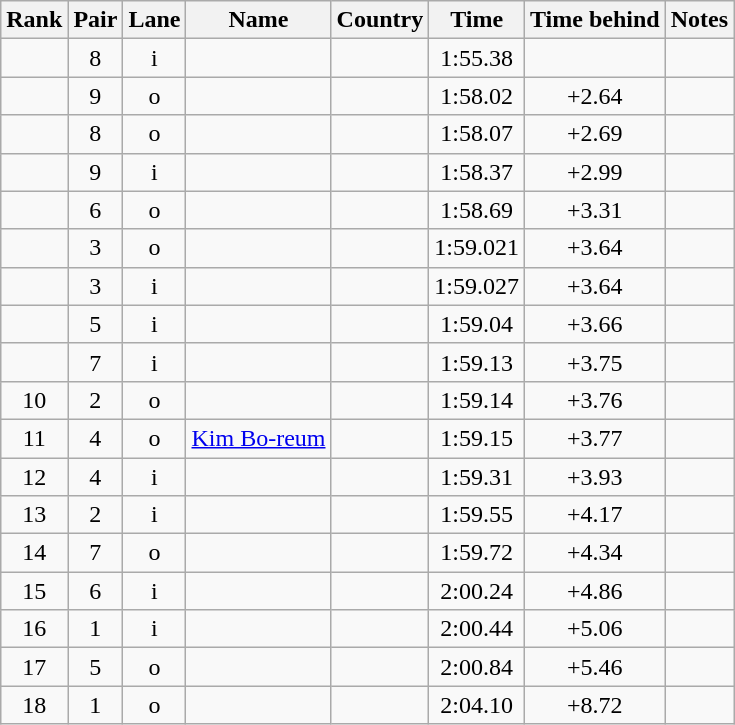<table class="wikitable sortable" style="text-align:center">
<tr>
<th>Rank</th>
<th>Pair</th>
<th>Lane</th>
<th>Name</th>
<th>Country</th>
<th>Time</th>
<th>Time behind</th>
<th>Notes</th>
</tr>
<tr>
<td></td>
<td>8</td>
<td>i</td>
<td align=left></td>
<td align=left></td>
<td>1:55.38</td>
<td></td>
<td></td>
</tr>
<tr>
<td></td>
<td>9</td>
<td>o</td>
<td align=left></td>
<td align=left></td>
<td>1:58.02</td>
<td>+2.64</td>
<td></td>
</tr>
<tr>
<td></td>
<td>8</td>
<td>o</td>
<td align=left></td>
<td align=left></td>
<td>1:58.07</td>
<td>+2.69</td>
<td></td>
</tr>
<tr>
<td></td>
<td>9</td>
<td>i</td>
<td align=left></td>
<td align=left></td>
<td>1:58.37</td>
<td>+2.99</td>
<td></td>
</tr>
<tr>
<td></td>
<td>6</td>
<td>o</td>
<td align=left></td>
<td align=left></td>
<td>1:58.69</td>
<td>+3.31</td>
<td></td>
</tr>
<tr>
<td></td>
<td>3</td>
<td>o</td>
<td align=left></td>
<td align=left></td>
<td>1:59.021</td>
<td>+3.64</td>
<td></td>
</tr>
<tr>
<td></td>
<td>3</td>
<td>i</td>
<td align=left></td>
<td align=left></td>
<td>1:59.027</td>
<td>+3.64</td>
<td></td>
</tr>
<tr>
<td></td>
<td>5</td>
<td>i</td>
<td align=left></td>
<td align=left></td>
<td>1:59.04</td>
<td>+3.66</td>
<td></td>
</tr>
<tr>
<td></td>
<td>7</td>
<td>i</td>
<td align=left></td>
<td align=left></td>
<td>1:59.13</td>
<td>+3.75</td>
<td></td>
</tr>
<tr>
<td>10</td>
<td>2</td>
<td>o</td>
<td align=left></td>
<td align=left></td>
<td>1:59.14</td>
<td>+3.76</td>
<td></td>
</tr>
<tr>
<td>11</td>
<td>4</td>
<td>o</td>
<td align=left><a href='#'>Kim Bo-reum</a></td>
<td align=left></td>
<td>1:59.15</td>
<td>+3.77</td>
<td></td>
</tr>
<tr>
<td>12</td>
<td>4</td>
<td>i</td>
<td align=left></td>
<td align=left></td>
<td>1:59.31</td>
<td>+3.93</td>
<td></td>
</tr>
<tr>
<td>13</td>
<td>2</td>
<td>i</td>
<td align=left></td>
<td align=left></td>
<td>1:59.55</td>
<td>+4.17</td>
<td></td>
</tr>
<tr>
<td>14</td>
<td>7</td>
<td>o</td>
<td align=left></td>
<td align=left></td>
<td>1:59.72</td>
<td>+4.34</td>
<td></td>
</tr>
<tr>
<td>15</td>
<td>6</td>
<td>i</td>
<td align=left></td>
<td align=left></td>
<td>2:00.24</td>
<td>+4.86</td>
<td></td>
</tr>
<tr>
<td>16</td>
<td>1</td>
<td>i</td>
<td align=left></td>
<td align=left></td>
<td>2:00.44</td>
<td>+5.06</td>
<td></td>
</tr>
<tr>
<td>17</td>
<td>5</td>
<td>o</td>
<td align=left></td>
<td align=left></td>
<td>2:00.84</td>
<td>+5.46</td>
<td></td>
</tr>
<tr>
<td>18</td>
<td>1</td>
<td>o</td>
<td align=left></td>
<td align=left></td>
<td>2:04.10</td>
<td>+8.72</td>
<td></td>
</tr>
</table>
